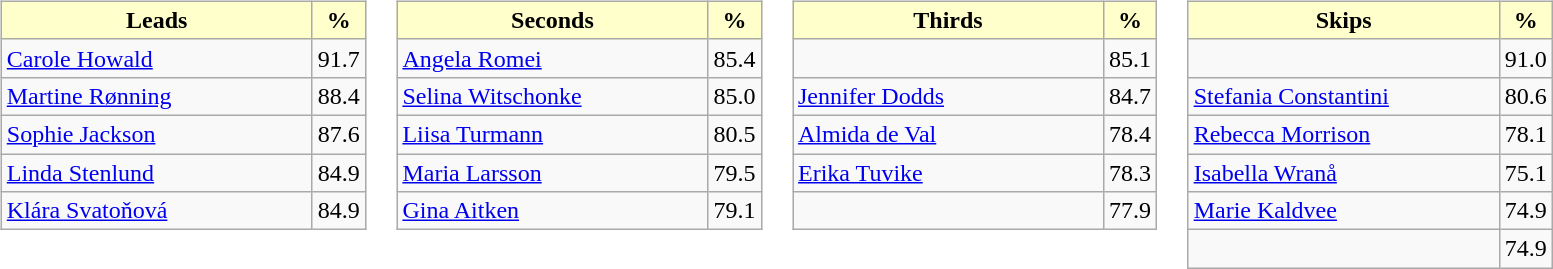<table>
<tr>
<td valign=top><br><table class="wikitable">
<tr>
<th style="background:#ffc; width:200px;">Leads</th>
<th style="background:#ffc;">%</th>
</tr>
<tr>
<td> <a href='#'>Carole Howald</a></td>
<td>91.7</td>
</tr>
<tr>
<td> <a href='#'>Martine Rønning</a></td>
<td>88.4</td>
</tr>
<tr>
<td> <a href='#'>Sophie Jackson</a></td>
<td>87.6</td>
</tr>
<tr>
<td> <a href='#'>Linda Stenlund</a></td>
<td>84.9</td>
</tr>
<tr>
<td> <a href='#'>Klára Svatoňová</a></td>
<td>84.9</td>
</tr>
</table>
</td>
<td valign=top><br><table class="wikitable">
<tr>
<th style="background:#ffc; width:200px;">Seconds</th>
<th style="background:#ffc;">%</th>
</tr>
<tr>
<td> <a href='#'>Angela Romei</a></td>
<td>85.4</td>
</tr>
<tr>
<td> <a href='#'>Selina Witschonke</a></td>
<td>85.0</td>
</tr>
<tr>
<td> <a href='#'>Liisa Turmann</a></td>
<td>80.5</td>
</tr>
<tr>
<td> <a href='#'>Maria Larsson</a></td>
<td>79.5</td>
</tr>
<tr>
<td> <a href='#'>Gina Aitken</a></td>
<td>79.1</td>
</tr>
</table>
</td>
<td valign=top><br><table class="wikitable">
<tr>
<th style="background:#ffc; width:200px;">Thirds</th>
<th style="background:#ffc;">%</th>
</tr>
<tr>
<td></td>
<td>85.1</td>
</tr>
<tr>
<td> <a href='#'>Jennifer Dodds</a></td>
<td>84.7</td>
</tr>
<tr>
<td> <a href='#'>Almida de Val</a></td>
<td>78.4</td>
</tr>
<tr>
<td> <a href='#'>Erika Tuvike</a></td>
<td>78.3</td>
</tr>
<tr>
<td></td>
<td>77.9</td>
</tr>
</table>
</td>
<td valign=top><br><table class="wikitable">
<tr>
<th style="background:#ffc; width:200px;">Skips</th>
<th style="background:#ffc;">%</th>
</tr>
<tr>
<td></td>
<td>91.0</td>
</tr>
<tr>
<td> <a href='#'>Stefania Constantini</a></td>
<td>80.6</td>
</tr>
<tr>
<td> <a href='#'>Rebecca Morrison</a></td>
<td>78.1</td>
</tr>
<tr>
<td> <a href='#'>Isabella Wranå</a></td>
<td>75.1</td>
</tr>
<tr>
<td> <a href='#'>Marie Kaldvee</a></td>
<td>74.9</td>
</tr>
<tr>
<td></td>
<td>74.9</td>
</tr>
</table>
</td>
</tr>
</table>
